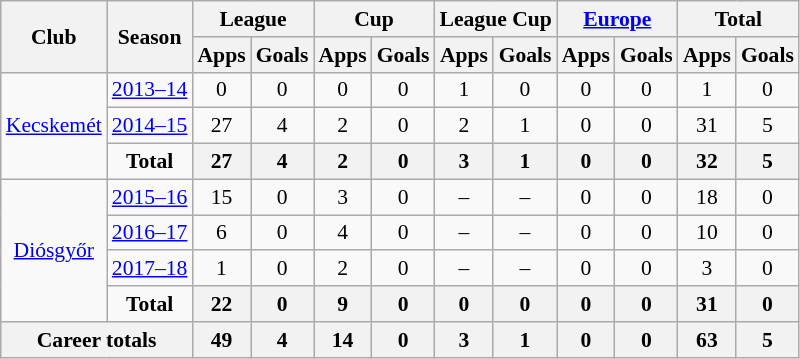<table class="wikitable" style="font-size:90%; text-align: center;">
<tr>
<th rowspan="2">Club</th>
<th rowspan="2">Season</th>
<th colspan="2">League</th>
<th colspan="2">Cup</th>
<th colspan="2">League Cup</th>
<th colspan="2"><a href='#'>Europe</a></th>
<th colspan="2">Total</th>
</tr>
<tr>
<th>Apps</th>
<th>Goals</th>
<th>Apps</th>
<th>Goals</th>
<th>Apps</th>
<th>Goals</th>
<th>Apps</th>
<th>Goals</th>
<th>Apps</th>
<th>Goals</th>
</tr>
<tr>
<td rowspan="3" align=center valign=center><a href='#'>Kecskemét</a></td>
<td !colspan="2"><a href='#'>2013–14</a></td>
<td>0</td>
<td>0</td>
<td>0</td>
<td>0</td>
<td>1</td>
<td>0</td>
<td>0</td>
<td>0</td>
<td>1</td>
<td>0</td>
</tr>
<tr>
<td !colspan="2"><a href='#'>2014–15</a></td>
<td>27</td>
<td>4</td>
<td>2</td>
<td>0</td>
<td>2</td>
<td>1</td>
<td>0</td>
<td>0</td>
<td>31</td>
<td>5</td>
</tr>
<tr>
<td !colspan="2"><strong>Total</strong></td>
<th>27</th>
<th>4</th>
<th>2</th>
<th>0</th>
<th>3</th>
<th>1</th>
<th>0</th>
<th>0</th>
<th>32</th>
<th>5</th>
</tr>
<tr>
<td rowspan="4" align=center valign=center><a href='#'>Diósgyőr</a></td>
<td !colspan="2"><a href='#'>2015–16</a></td>
<td>15</td>
<td>0</td>
<td>3</td>
<td>0</td>
<td>–</td>
<td>–</td>
<td>0</td>
<td>0</td>
<td>18</td>
<td>0</td>
</tr>
<tr>
<td !colspan="2"><a href='#'>2016–17</a></td>
<td>6</td>
<td>0</td>
<td>4</td>
<td>0</td>
<td>–</td>
<td>–</td>
<td>0</td>
<td>0</td>
<td>10</td>
<td>0</td>
</tr>
<tr>
<td !colspan="2"><a href='#'>2017–18</a></td>
<td>1</td>
<td>0</td>
<td>2</td>
<td>0</td>
<td>–</td>
<td>–</td>
<td>0</td>
<td>0</td>
<td>3</td>
<td>0</td>
</tr>
<tr>
<td !colspan="2"><strong>Total</strong></td>
<th>22</th>
<th>0</th>
<th>9</th>
<th>0</th>
<th>0</th>
<th>0</th>
<th>0</th>
<th>0</th>
<th>31</th>
<th>0</th>
</tr>
<tr>
<th colspan="2">Career totals</th>
<th>49</th>
<th>4</th>
<th>14</th>
<th>0</th>
<th>3</th>
<th>1</th>
<th>0</th>
<th>0</th>
<th>63</th>
<th>5</th>
</tr>
</table>
